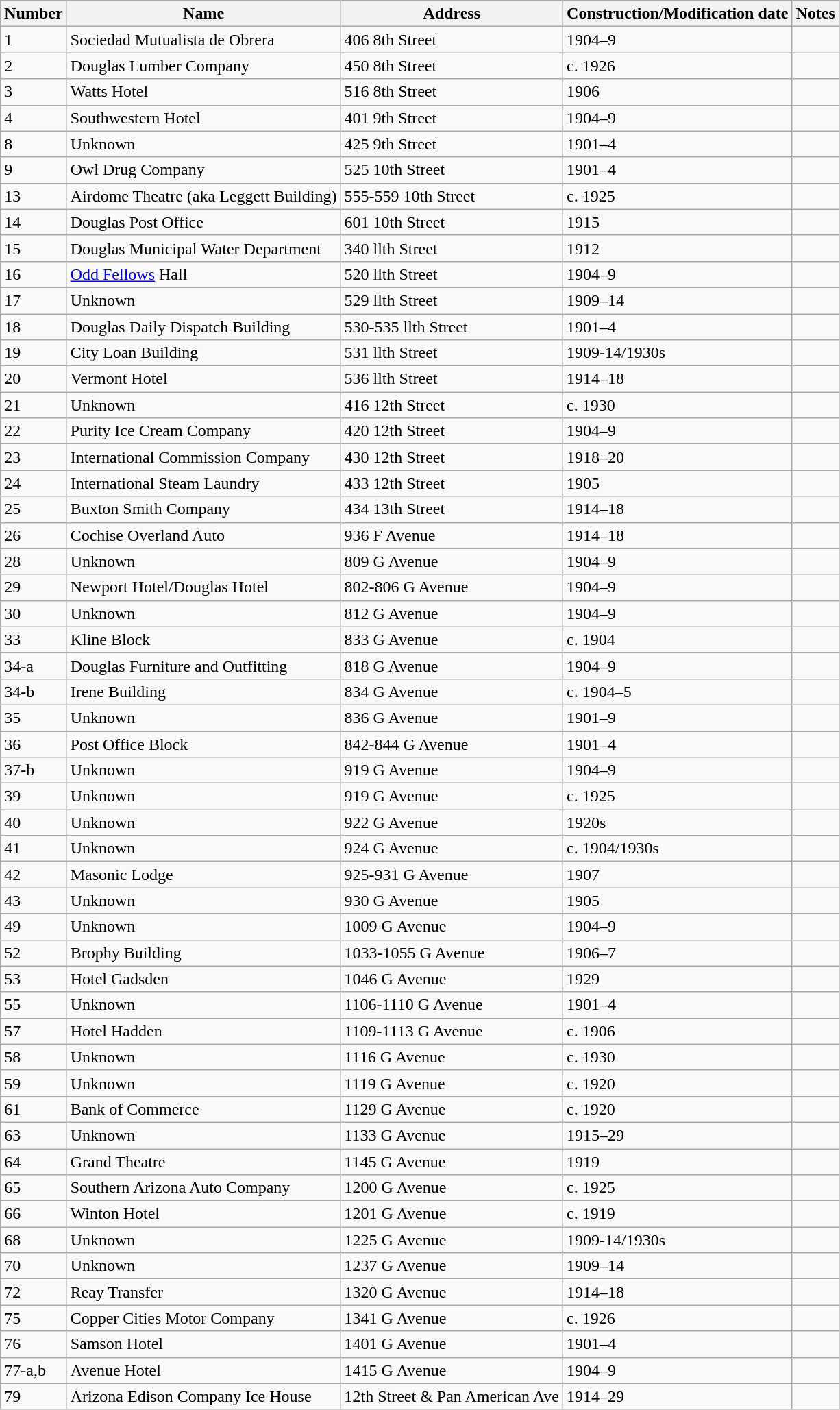<table class="wikitable sortable plainrowheaders">
<tr>
<th>Number</th>
<th>Name</th>
<th>Address</th>
<th>Construction/Modification date</th>
<th>Notes</th>
</tr>
<tr>
<td>1</td>
<td>Sociedad Mutualista de Obrera</td>
<td>406 8th Street</td>
<td>1904–9</td>
<td></td>
</tr>
<tr>
<td>2</td>
<td>Douglas Lumber Company</td>
<td>450 8th Street</td>
<td>c. 1926</td>
<td></td>
</tr>
<tr>
<td>3</td>
<td>Watts Hotel</td>
<td>516 8th Street</td>
<td>1906</td>
<td></td>
</tr>
<tr>
<td>4</td>
<td>Southwestern Hotel</td>
<td>401 9th Street</td>
<td>1904–9</td>
<td></td>
</tr>
<tr>
<td>8</td>
<td>Unknown</td>
<td>425 9th Street</td>
<td>1901–4</td>
<td></td>
</tr>
<tr>
<td>9</td>
<td>Owl Drug Company</td>
<td>525 10th Street</td>
<td>1901–4</td>
<td></td>
</tr>
<tr>
<td>13</td>
<td>Airdome Theatre (aka Leggett Building)</td>
<td>555-559 10th Street</td>
<td>c. 1925</td>
<td></td>
</tr>
<tr>
<td>14</td>
<td>Douglas Post Office</td>
<td>601 10th Street</td>
<td>1915</td>
<td></td>
</tr>
<tr>
<td>15</td>
<td>Douglas Municipal Water Department</td>
<td>340 llth Street</td>
<td>1912</td>
<td></td>
</tr>
<tr>
<td>16</td>
<td><a href='#'>Odd Fellows</a> Hall</td>
<td>520 llth Street</td>
<td>1904–9</td>
<td></td>
</tr>
<tr>
<td>17</td>
<td>Unknown</td>
<td>529 llth Street</td>
<td>1909–14</td>
<td></td>
</tr>
<tr>
<td>18</td>
<td>Douglas Daily Dispatch Building</td>
<td>530-535 llth Street</td>
<td>1901–4</td>
<td></td>
</tr>
<tr>
<td>19</td>
<td>City Loan Building</td>
<td>531 llth Street</td>
<td>1909-14/1930s</td>
<td></td>
</tr>
<tr>
<td>20</td>
<td>Vermont Hotel</td>
<td>536 llth Street</td>
<td>1914–18</td>
<td></td>
</tr>
<tr>
<td>21</td>
<td>Unknown</td>
<td>416 12th Street</td>
<td>c. 1930</td>
<td></td>
</tr>
<tr>
<td>22</td>
<td>Purity Ice Cream Company</td>
<td>420 12th Street</td>
<td>1904–9</td>
<td></td>
</tr>
<tr>
<td>23</td>
<td>International Commission Company</td>
<td>430 12th Street</td>
<td>1918–20</td>
<td></td>
</tr>
<tr>
<td>24</td>
<td>International Steam Laundry</td>
<td>433 12th Street</td>
<td>1905</td>
<td></td>
</tr>
<tr>
<td>25</td>
<td>Buxton Smith Company</td>
<td>434 13th Street</td>
<td>1914–18</td>
<td></td>
</tr>
<tr>
<td>26</td>
<td>Cochise Overland Auto</td>
<td>936 F Avenue</td>
<td>1914–18</td>
<td></td>
</tr>
<tr>
<td>28</td>
<td>Unknown</td>
<td>809 G Avenue</td>
<td>1904–9</td>
<td></td>
</tr>
<tr>
<td>29</td>
<td>Newport Hotel/Douglas Hotel</td>
<td>802-806 G Avenue</td>
<td>1904–9</td>
<td></td>
</tr>
<tr>
<td>30</td>
<td>Unknown</td>
<td>812 G Avenue</td>
<td>1904–9</td>
<td></td>
</tr>
<tr>
<td>33</td>
<td>Kline Block</td>
<td>833 G Avenue</td>
<td>c. 1904</td>
<td></td>
</tr>
<tr>
<td>34-a</td>
<td>Douglas Furniture and Outfitting</td>
<td>818 G Avenue</td>
<td>1904–9</td>
<td></td>
</tr>
<tr>
<td>34-b</td>
<td>Irene Building</td>
<td>834 G Avenue</td>
<td>c. 1904–5</td>
<td></td>
</tr>
<tr>
<td>35</td>
<td>Unknown</td>
<td>836 G Avenue</td>
<td>1901–9</td>
<td></td>
</tr>
<tr>
<td>36</td>
<td>Post Office Block</td>
<td>842-844 G Avenue</td>
<td>1901–4</td>
<td></td>
</tr>
<tr>
<td>37-b</td>
<td>Unknown</td>
<td>919 G Avenue</td>
<td>1904–9</td>
<td></td>
</tr>
<tr>
<td>39</td>
<td>Unknown</td>
<td>919 G Avenue</td>
<td>c. 1925</td>
<td></td>
</tr>
<tr>
<td>40</td>
<td>Unknown</td>
<td>922 G Avenue</td>
<td>1920s</td>
<td></td>
</tr>
<tr>
<td>41</td>
<td>Unknown</td>
<td>924 G Avenue</td>
<td>c. 1904/1930s</td>
<td></td>
</tr>
<tr>
<td>42</td>
<td>Masonic Lodge</td>
<td>925-931 G Avenue</td>
<td>1907</td>
<td></td>
</tr>
<tr>
<td>43</td>
<td>Unknown</td>
<td>930 G Avenue</td>
<td>1905</td>
<td></td>
</tr>
<tr>
<td>49</td>
<td>Unknown</td>
<td>1009 G Avenue</td>
<td>1904–9</td>
<td></td>
</tr>
<tr>
<td>52</td>
<td>Brophy Building</td>
<td>1033-1055 G Avenue</td>
<td>1906–7</td>
<td></td>
</tr>
<tr>
<td>53</td>
<td>Hotel Gadsden</td>
<td>1046 G Avenue</td>
<td>1929</td>
<td></td>
</tr>
<tr>
<td>55</td>
<td>Unknown</td>
<td>1106-1110 G Avenue</td>
<td>1901–4</td>
<td></td>
</tr>
<tr>
<td>57</td>
<td>Hotel Hadden</td>
<td>1109-1113 G Avenue</td>
<td>c. 1906</td>
<td></td>
</tr>
<tr>
<td>58</td>
<td>Unknown</td>
<td>1116 G Avenue</td>
<td>c. 1930</td>
<td></td>
</tr>
<tr>
<td>59</td>
<td>Unknown</td>
<td>1119 G Avenue</td>
<td>c. 1920</td>
<td></td>
</tr>
<tr>
<td>61</td>
<td>Bank of Commerce</td>
<td>1129 G Avenue</td>
<td>c. 1920</td>
<td></td>
</tr>
<tr>
<td>63</td>
<td>Unknown</td>
<td>1133 G Avenue</td>
<td>1915–29</td>
<td></td>
</tr>
<tr>
<td>64</td>
<td>Grand Theatre</td>
<td>1145 G Avenue</td>
<td>1919</td>
<td></td>
</tr>
<tr>
<td>65</td>
<td>Southern Arizona Auto Company</td>
<td>1200 G Avenue</td>
<td>c. 1925</td>
<td></td>
</tr>
<tr>
<td>66</td>
<td>Winton Hotel</td>
<td>1201 G Avenue</td>
<td>c. 1919</td>
<td></td>
</tr>
<tr>
<td>68</td>
<td>Unknown</td>
<td>1225 G Avenue</td>
<td>1909-14/1930s</td>
<td></td>
</tr>
<tr>
<td>70</td>
<td>Unknown</td>
<td>1237 G Avenue</td>
<td>1909–14</td>
<td></td>
</tr>
<tr>
<td>72</td>
<td>Reay Transfer</td>
<td>1320 G Avenue</td>
<td>1914–18</td>
<td></td>
</tr>
<tr>
<td>75</td>
<td>Copper Cities Motor Company</td>
<td>1341 G Avenue</td>
<td>c. 1926</td>
<td></td>
</tr>
<tr>
<td>76</td>
<td>Samson Hotel</td>
<td>1401 G Avenue</td>
<td>1901–4</td>
<td></td>
</tr>
<tr>
<td>77-a,b</td>
<td>Avenue Hotel</td>
<td>1415 G Avenue</td>
<td>1904–9</td>
<td></td>
</tr>
<tr>
<td>79</td>
<td>Arizona Edison Company Ice House</td>
<td>12th Street & Pan American Ave</td>
<td>1914–29</td>
<td></td>
</tr>
</table>
